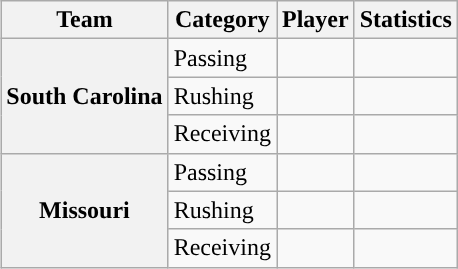<table class="wikitable" style="float:right">
<tr>
<th>Team</th>
<th>Category</th>
<th>Player</th>
<th>Statistics</th>
</tr>
<tr>
<th rowspan=3>South Carolina</th>
<td>Passing</td>
<td></td>
<td></td>
</tr>
<tr>
<td>Rushing</td>
<td></td>
<td></td>
</tr>
<tr>
<td>Receiving</td>
<td></td>
<td></td>
</tr>
<tr>
<th rowspan=3>Missouri</th>
<td>Passing</td>
<td></td>
<td></td>
</tr>
<tr>
<td>Rushing</td>
<td></td>
<td></td>
</tr>
<tr>
<td>Receiving</td>
<td></td>
<td></td>
</tr>
</table>
